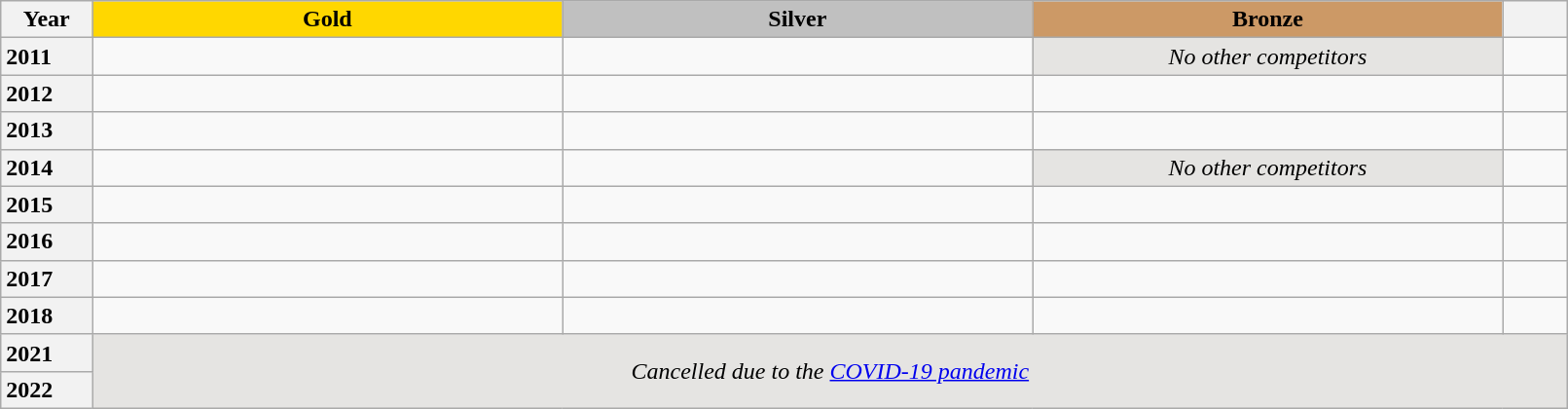<table class="wikitable unsortable" style="text-align:left; width:85%">
<tr>
<th scope="col" style="text-align:center">Year</th>
<td scope="col" style="text-align:center; width:30%; background:gold"><strong>Gold</strong></td>
<td scope="col" style="text-align:center; width:30%; background:silver"><strong>Silver</strong></td>
<td scope="col" style="text-align:center; width:30%; background:#c96"><strong>Bronze</strong></td>
<th scope="col" style="text-align:center"></th>
</tr>
<tr>
<th scope="row" style="text-align:left">2011</th>
<td></td>
<td></td>
<td align="center" bgcolor="e5e4e2"><em>No other competitors</em></td>
<td></td>
</tr>
<tr>
<th scope="row" style="text-align:left">2012</th>
<td></td>
<td></td>
<td></td>
<td></td>
</tr>
<tr>
<th scope="row" style="text-align:left">2013</th>
<td></td>
<td></td>
<td></td>
<td></td>
</tr>
<tr>
<th scope="row" style="text-align:left">2014</th>
<td></td>
<td></td>
<td align="center" bgcolor="e5e4e2"><em>No other competitors</em></td>
<td></td>
</tr>
<tr>
<th scope="row" style="text-align:left">2015</th>
<td></td>
<td></td>
<td></td>
<td></td>
</tr>
<tr>
<th scope="row" style="text-align:left">2016</th>
<td></td>
<td></td>
<td></td>
<td></td>
</tr>
<tr>
<th scope="row" style="text-align:left">2017</th>
<td></td>
<td></td>
<td></td>
<td></td>
</tr>
<tr>
<th scope="row" style="text-align:left">2018</th>
<td></td>
<td></td>
<td></td>
<td></td>
</tr>
<tr>
<th scope="row" style="text-align:left">2021</th>
<td rowspan="2" colspan="4" align="center" bgcolor="e5e4e2"><em>Cancelled due to the <a href='#'>COVID-19 pandemic</a></em></td>
</tr>
<tr>
<th scope="row" style="text-align:left">2022</th>
</tr>
</table>
